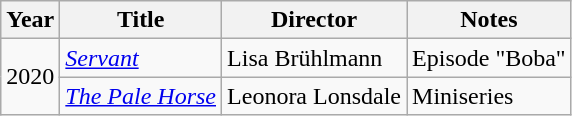<table class="wikitable">
<tr>
<th>Year</th>
<th>Title</th>
<th>Director</th>
<th>Notes</th>
</tr>
<tr>
<td rowspan=2>2020</td>
<td><em><a href='#'>Servant</a></em></td>
<td>Lisa Brühlmann</td>
<td>Episode "Boba"</td>
</tr>
<tr>
<td><em><a href='#'>The Pale Horse</a></em></td>
<td>Leonora Lonsdale</td>
<td>Miniseries</td>
</tr>
</table>
